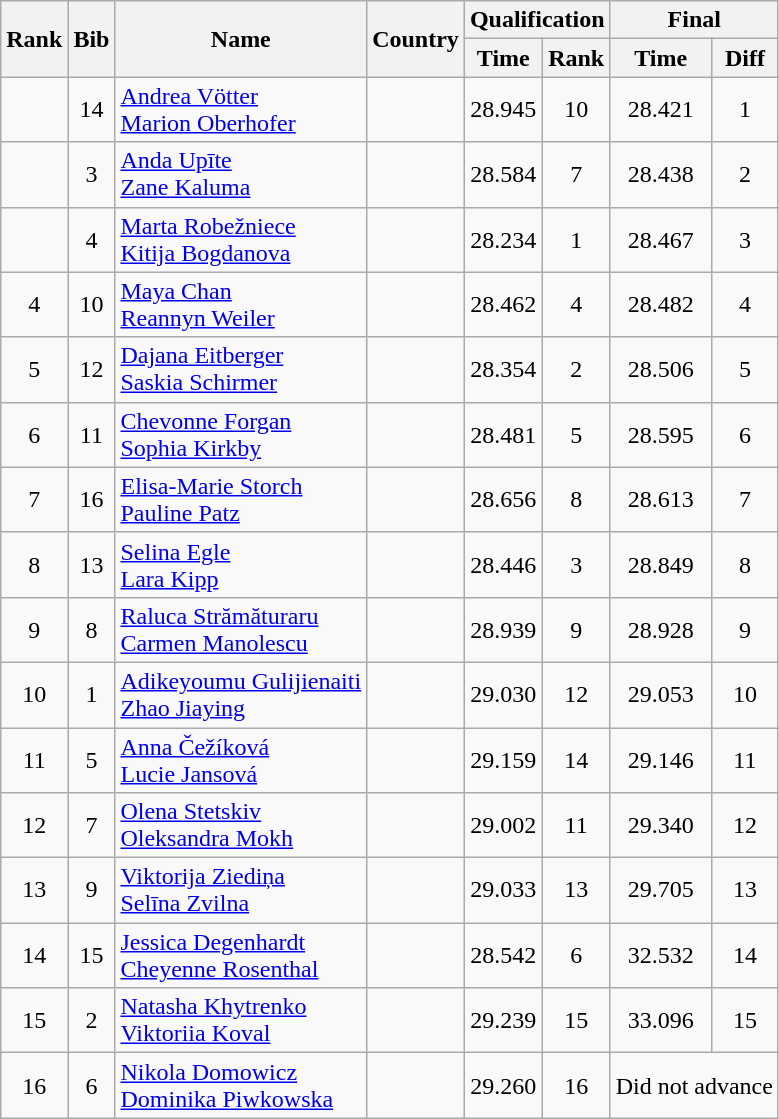<table class="wikitable sortable" style="text-align:center">
<tr>
<th rowspan=2>Rank</th>
<th rowspan=2>Bib</th>
<th rowspan=2>Name</th>
<th rowspan=2>Country</th>
<th colspan=2>Qualification</th>
<th colspan=2>Final</th>
</tr>
<tr>
<th>Time</th>
<th>Rank</th>
<th>Time</th>
<th>Diff</th>
</tr>
<tr>
<td></td>
<td>14</td>
<td align=left><a href='#'>Andrea Vötter</a><br><a href='#'>Marion Oberhofer</a></td>
<td align=left></td>
<td>28.945</td>
<td>10</td>
<td>28.421</td>
<td>1</td>
</tr>
<tr>
<td></td>
<td>3</td>
<td align=left><a href='#'>Anda Upīte</a><br><a href='#'>Zane Kaluma</a></td>
<td align=left></td>
<td>28.584</td>
<td>7</td>
<td>28.438</td>
<td>2</td>
</tr>
<tr>
<td></td>
<td>4</td>
<td align=left><a href='#'>Marta Robežniece</a><br><a href='#'>Kitija Bogdanova</a></td>
<td align=left></td>
<td>28.234</td>
<td>1</td>
<td>28.467</td>
<td>3</td>
</tr>
<tr>
<td>4</td>
<td>10</td>
<td align=left><a href='#'>Maya Chan</a><br><a href='#'>Reannyn Weiler</a></td>
<td align=left></td>
<td>28.462</td>
<td>4</td>
<td>28.482</td>
<td>4</td>
</tr>
<tr>
<td>5</td>
<td>12</td>
<td align=left><a href='#'>Dajana Eitberger</a><br><a href='#'>Saskia Schirmer</a></td>
<td align=left></td>
<td>28.354</td>
<td>2</td>
<td>28.506</td>
<td>5</td>
</tr>
<tr>
<td>6</td>
<td>11</td>
<td align=left><a href='#'>Chevonne Forgan</a><br><a href='#'>Sophia Kirkby</a></td>
<td align=left></td>
<td>28.481</td>
<td>5</td>
<td>28.595</td>
<td>6</td>
</tr>
<tr>
<td>7</td>
<td>16</td>
<td align=left><a href='#'>Elisa-Marie Storch</a><br><a href='#'>Pauline Patz</a></td>
<td align=left></td>
<td>28.656</td>
<td>8</td>
<td>28.613</td>
<td>7</td>
</tr>
<tr>
<td>8</td>
<td>13</td>
<td align=left><a href='#'>Selina Egle</a><br><a href='#'>Lara Kipp</a></td>
<td align=left></td>
<td>28.446</td>
<td>3</td>
<td>28.849</td>
<td>8</td>
</tr>
<tr>
<td>9</td>
<td>8</td>
<td align=left><a href='#'>Raluca Strămăturaru</a><br><a href='#'>Carmen Manolescu</a></td>
<td align=left></td>
<td>28.939</td>
<td>9</td>
<td>28.928</td>
<td>9</td>
</tr>
<tr>
<td>10</td>
<td>1</td>
<td align=left><a href='#'>Adikeyoumu Gulijienaiti</a><br><a href='#'>Zhao Jiaying</a></td>
<td align=left></td>
<td>29.030</td>
<td>12</td>
<td>29.053</td>
<td>10</td>
</tr>
<tr>
<td>11</td>
<td>5</td>
<td align=left><a href='#'>Anna Čežíková</a><br><a href='#'>Lucie Jansová</a></td>
<td align=left></td>
<td>29.159</td>
<td>14</td>
<td>29.146</td>
<td>11</td>
</tr>
<tr>
<td>12</td>
<td>7</td>
<td align=left><a href='#'>Olena Stetskiv</a><br><a href='#'>Oleksandra Mokh</a></td>
<td align=left></td>
<td>29.002</td>
<td>11</td>
<td>29.340</td>
<td>12</td>
</tr>
<tr>
<td>13</td>
<td>9</td>
<td align=left><a href='#'>Viktorija Ziediņa</a><br><a href='#'>Selīna Zvilna</a></td>
<td align=left></td>
<td>29.033</td>
<td>13</td>
<td>29.705</td>
<td>13</td>
</tr>
<tr>
<td>14</td>
<td>15</td>
<td align=left><a href='#'>Jessica Degenhardt</a><br><a href='#'>Cheyenne Rosenthal</a></td>
<td align=left></td>
<td>28.542</td>
<td>6</td>
<td>32.532</td>
<td>14</td>
</tr>
<tr>
<td>15</td>
<td>2</td>
<td align=left><a href='#'>Natasha Khytrenko</a><br><a href='#'>Viktoriia Koval</a></td>
<td align=left></td>
<td>29.239</td>
<td>15</td>
<td>33.096</td>
<td>15</td>
</tr>
<tr>
<td>16</td>
<td>6</td>
<td align=left><a href='#'>Nikola Domowicz</a><br><a href='#'>Dominika Piwkowska</a></td>
<td align=left></td>
<td>29.260</td>
<td>16</td>
<td colspan=2>Did not advance</td>
</tr>
</table>
